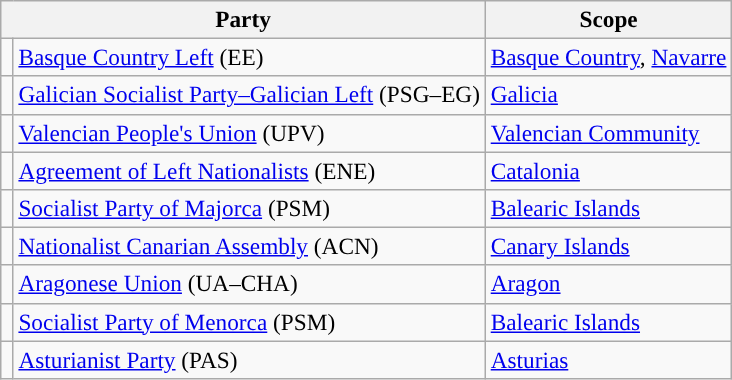<table class="wikitable" style="text-align:left; font-size:97%;">
<tr>
<th colspan="2">Party</th>
<th>Scope</th>
</tr>
<tr>
<td width="1"></td>
<td><a href='#'>Basque Country Left</a> (EE)</td>
<td><a href='#'>Basque Country</a>, <a href='#'>Navarre</a></td>
</tr>
<tr>
<td></td>
<td><a href='#'>Galician Socialist Party–Galician Left</a> (PSG–EG)</td>
<td><a href='#'>Galicia</a></td>
</tr>
<tr>
<td></td>
<td><a href='#'>Valencian People's Union</a> (UPV)</td>
<td><a href='#'>Valencian Community</a></td>
</tr>
<tr>
<td></td>
<td><a href='#'>Agreement of Left Nationalists</a> (ENE)</td>
<td><a href='#'>Catalonia</a></td>
</tr>
<tr>
<td></td>
<td><a href='#'>Socialist Party of Majorca</a> (PSM)</td>
<td><a href='#'>Balearic Islands</a></td>
</tr>
<tr>
<td></td>
<td><a href='#'>Nationalist Canarian Assembly</a> (ACN)</td>
<td><a href='#'>Canary Islands</a></td>
</tr>
<tr>
<td></td>
<td><a href='#'>Aragonese Union</a> (UA–CHA)</td>
<td><a href='#'>Aragon</a></td>
</tr>
<tr>
<td></td>
<td><a href='#'>Socialist Party of Menorca</a> (PSM)</td>
<td><a href='#'>Balearic Islands</a></td>
</tr>
<tr>
<td></td>
<td><a href='#'>Asturianist Party</a> (PAS)</td>
<td><a href='#'>Asturias</a></td>
</tr>
</table>
